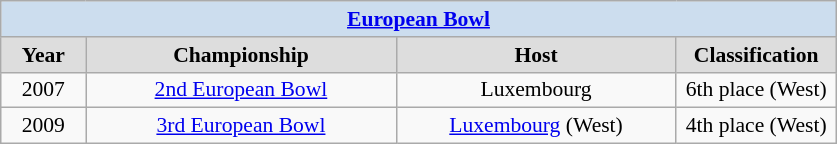<table class="wikitable" style=font-size:90%>
<tr align=center style="background:#ccddee;">
<td colspan=4><strong><a href='#'>European Bowl</a></strong></td>
</tr>
<tr align=center bgcolor="#dddddd">
<td width=50><strong>Year</strong></td>
<td width=200><strong>Championship</strong></td>
<td width=180><strong>Host</strong></td>
<td width=100><strong>Classification</strong></td>
</tr>
<tr align=center>
<td>2007</td>
<td><a href='#'>2nd European Bowl</a></td>
<td>Luxembourg</td>
<td align="center">6th place (West)</td>
</tr>
<tr align=center>
<td>2009</td>
<td><a href='#'>3rd European Bowl</a></td>
<td><a href='#'>Luxembourg</a> (West)</td>
<td align="center">4th place (West)</td>
</tr>
</table>
